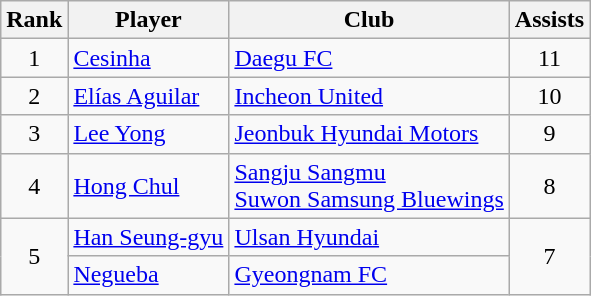<table class=wikitable>
<tr>
<th>Rank</th>
<th>Player</th>
<th>Club</th>
<th>Assists</th>
</tr>
<tr>
<td align="center">1</td>
<td> <a href='#'>Cesinha</a></td>
<td><a href='#'>Daegu FC</a></td>
<td align=center>11</td>
</tr>
<tr>
<td align="center">2</td>
<td> <a href='#'>Elías Aguilar</a></td>
<td><a href='#'>Incheon United</a></td>
<td align=center>10</td>
</tr>
<tr>
<td align="center">3</td>
<td> <a href='#'>Lee Yong</a></td>
<td><a href='#'>Jeonbuk Hyundai Motors</a></td>
<td align=center>9</td>
</tr>
<tr>
<td align="center">4</td>
<td> <a href='#'>Hong Chul</a></td>
<td><a href='#'>Sangju Sangmu</a><br><a href='#'>Suwon Samsung Bluewings</a></td>
<td align=center>8</td>
</tr>
<tr>
<td align="center" rowspan=2>5</td>
<td> <a href='#'>Han Seung-gyu</a></td>
<td><a href='#'>Ulsan Hyundai</a></td>
<td align=center rowspan=2>7</td>
</tr>
<tr>
<td> <a href='#'>Negueba</a></td>
<td><a href='#'>Gyeongnam FC</a></td>
</tr>
</table>
